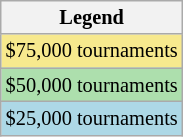<table class=wikitable style="font-size:85%">
<tr>
<th>Legend</th>
</tr>
<tr style="background:#f7e98e;">
<td>$75,000 tournaments</td>
</tr>
<tr style="background:#addfad;">
<td>$50,000 tournaments</td>
</tr>
<tr style="background:lightblue;">
<td>$25,000 tournaments</td>
</tr>
</table>
